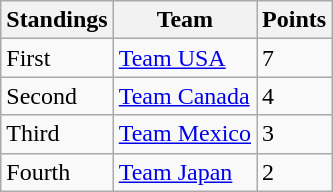<table class="wikitable sortable">
<tr>
<th>Standings</th>
<th>Team</th>
<th>Points</th>
</tr>
<tr>
<td>First</td>
<td> <a href='#'>Team USA</a></td>
<td>7</td>
</tr>
<tr>
<td>Second</td>
<td> <a href='#'>Team Canada</a></td>
<td>4</td>
</tr>
<tr>
<td>Third</td>
<td> <a href='#'>Team Mexico</a></td>
<td>3</td>
</tr>
<tr>
<td>Fourth</td>
<td> <a href='#'>Team Japan</a></td>
<td>2</td>
</tr>
</table>
